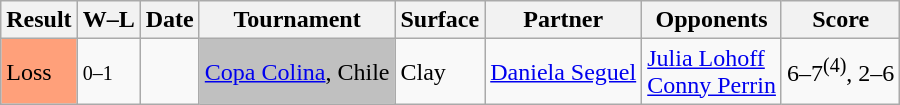<table class="sortable wikitable">
<tr>
<th>Result</th>
<th class="unsortable">W–L</th>
<th>Date</th>
<th>Tournament</th>
<th>Surface</th>
<th>Partner</th>
<th>Opponents</th>
<th class="unsortable">Score</th>
</tr>
<tr>
<td style="background:#ffa07a;">Loss</td>
<td><small>0–1</small></td>
<td><a href='#'></a></td>
<td bgcolor=silver><a href='#'>Copa Colina</a>, Chile</td>
<td>Clay</td>
<td> <a href='#'>Daniela Seguel</a></td>
<td> <a href='#'>Julia Lohoff</a> <br>  <a href='#'>Conny Perrin</a></td>
<td>6–7<sup>(4)</sup>, 2–6</td>
</tr>
</table>
